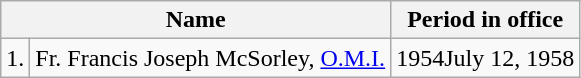<table class="wikitable">
<tr>
<th colspan="2">Name</th>
<th>Period in office</th>
</tr>
<tr>
<td>1.</td>
<td>Fr. Francis Joseph McSorley, <a href='#'>O.M.I.</a></td>
<td>1954July 12, 1958</td>
</tr>
</table>
